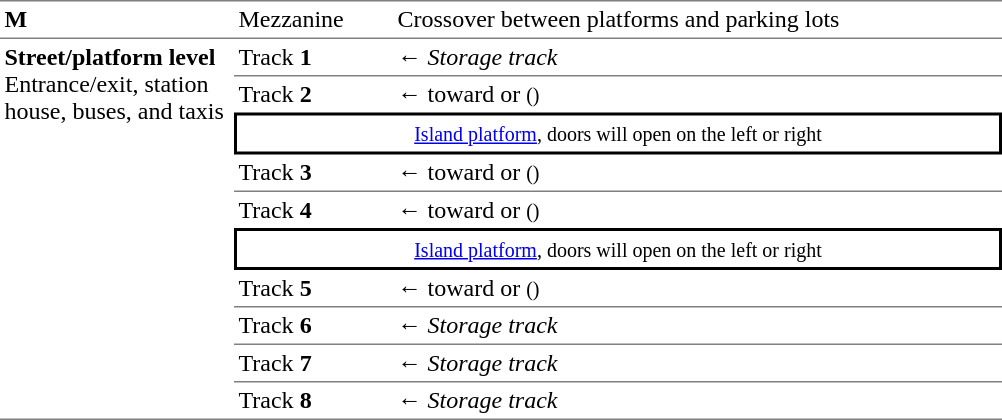<table border=0 cellspacing=0 cellpadding=3>
<tr>
<td style="border-top:solid 1px gray;" width=150><strong>M</strong></td>
<td style="border-top:solid 1px gray;" width=100>Mezzanine</td>
<td style="border-top:solid 1px gray;" width=400>Crossover between platforms and parking lots</td>
</tr>
<tr>
<td style="border-top:solid 1px gray;border-bottom:solid 1px gray;" rowspan=10 valign=top><strong>Street/platform level</strong><br>Entrance/exit, station house, buses, and taxis</td>
<td style="border-top:solid 1px gray;">Track <strong>1</strong></td>
<td style="border-top:solid 1px gray;">← <em>Storage track</em></td>
</tr>
<tr>
<td style="border-top:solid 1px gray;">Track <strong>2</strong></td>
<td style="border-top:solid 1px gray;">←  toward  or  <small>()</small></td>
</tr>
<tr>
<td style="border-top:solid 2px black;border-right:solid 2px black;border-left:solid 2px black;border-bottom:solid 2px black;text-align:center;" colspan=2><small><a href='#'>Island platform</a>, doors will open on the left or right</small> </td>
</tr>
<tr>
<td style="border-bottom:solid 1px gray">Track <strong>3</strong></td>
<td style="border-bottom:solid 1px gray">←  toward  or  <small>()</small></td>
</tr>
<tr>
<td>Track <strong>4</strong></td>
<td>←  toward  or  <small>()</small></td>
</tr>
<tr>
<td style="border-top:solid 2px black;border-right:solid 2px black;border-left:solid 2px black;border-bottom:solid 2px black;text-align:center;" colspan=2><small><a href='#'>Island platform</a>, doors will open on the left or right</small> </td>
</tr>
<tr>
<td style="border-bottom:solid 1px gray">Track <strong>5</strong></td>
<td style="border-bottom:solid 1px gray">←  toward  or  <small>()</small></td>
</tr>
<tr>
<td style="border-bottom:solid 1px gray">Track <strong>6</strong></td>
<td style="border-bottom:solid 1px gray">← <em>Storage track</em></td>
</tr>
<tr>
<td style="border-bottom:solid 1px gray">Track <strong>7</strong></td>
<td style="border-bottom:solid 1px gray">← <em>Storage track</em></td>
</tr>
<tr>
<td style="border-bottom:solid 1px gray">Track <strong>8</strong></td>
<td style="border-bottom:solid 1px gray">← <em>Storage track</em></td>
</tr>
</table>
